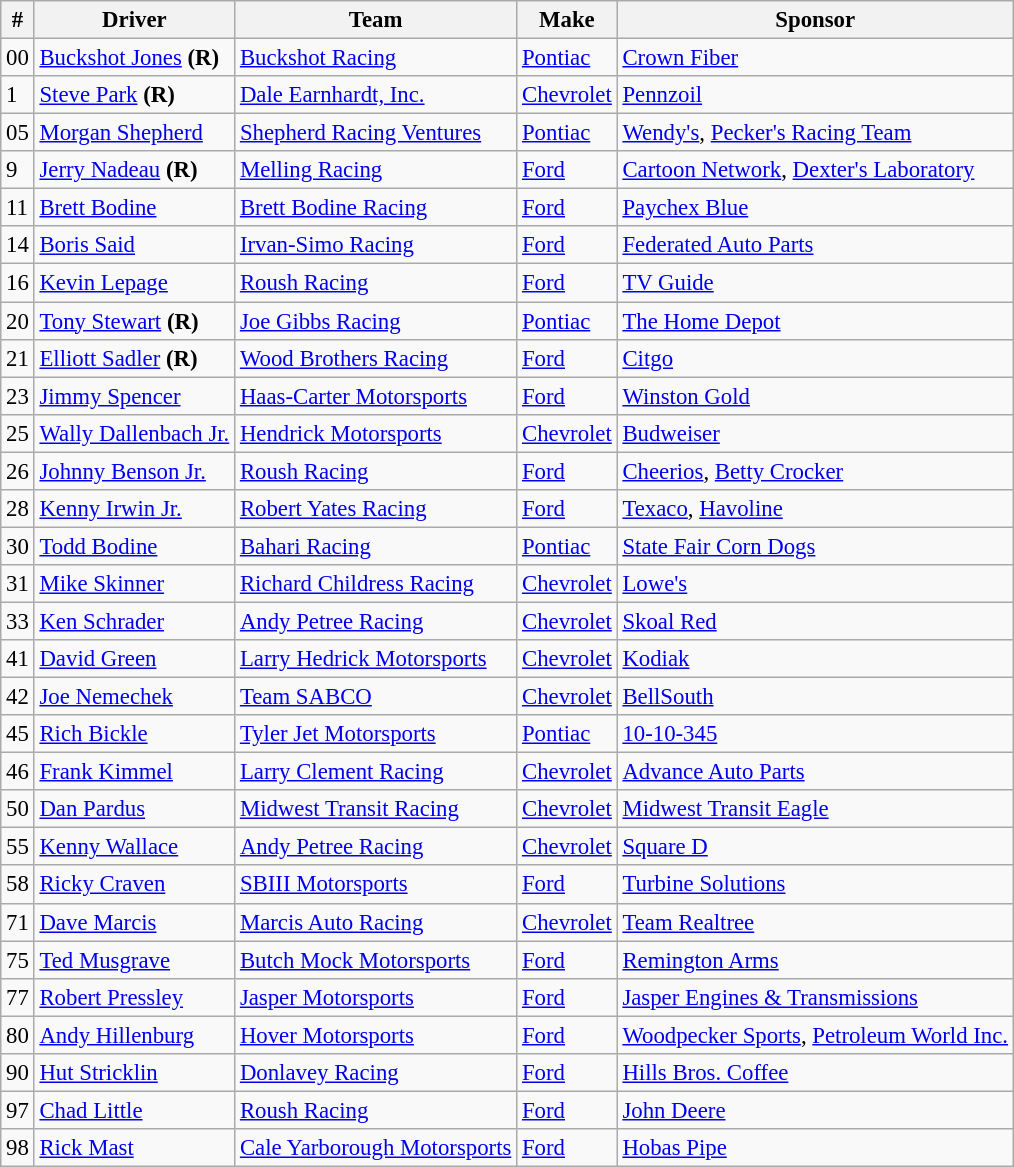<table class="wikitable" style="font-size:95%">
<tr>
<th>#</th>
<th>Driver</th>
<th>Team</th>
<th>Make</th>
<th>Sponsor</th>
</tr>
<tr>
<td>00</td>
<td><a href='#'>Buckshot Jones</a> <strong>(R)</strong></td>
<td><a href='#'>Buckshot Racing</a></td>
<td><a href='#'>Pontiac</a></td>
<td><a href='#'>Crown Fiber</a></td>
</tr>
<tr>
<td>1</td>
<td><a href='#'>Steve Park</a> <strong>(R)</strong></td>
<td><a href='#'>Dale Earnhardt, Inc.</a></td>
<td><a href='#'>Chevrolet</a></td>
<td><a href='#'>Pennzoil</a></td>
</tr>
<tr>
<td>05</td>
<td><a href='#'>Morgan Shepherd</a></td>
<td><a href='#'>Shepherd Racing Ventures</a></td>
<td><a href='#'>Pontiac</a></td>
<td><a href='#'>Wendy's</a>, <a href='#'>Pecker's Racing Team</a></td>
</tr>
<tr>
<td>9</td>
<td><a href='#'>Jerry Nadeau</a> <strong>(R)</strong></td>
<td><a href='#'>Melling Racing</a></td>
<td><a href='#'>Ford</a></td>
<td><a href='#'>Cartoon Network</a>, <a href='#'>Dexter's Laboratory</a></td>
</tr>
<tr>
<td>11</td>
<td><a href='#'>Brett Bodine</a></td>
<td><a href='#'>Brett Bodine Racing</a></td>
<td><a href='#'>Ford</a></td>
<td><a href='#'>Paychex Blue</a></td>
</tr>
<tr>
<td>14</td>
<td><a href='#'>Boris Said</a></td>
<td><a href='#'>Irvan-Simo Racing</a></td>
<td><a href='#'>Ford</a></td>
<td><a href='#'>Federated Auto Parts</a></td>
</tr>
<tr>
<td>16</td>
<td><a href='#'>Kevin Lepage</a></td>
<td><a href='#'>Roush Racing</a></td>
<td><a href='#'>Ford</a></td>
<td><a href='#'>TV Guide</a></td>
</tr>
<tr>
<td>20</td>
<td><a href='#'>Tony Stewart</a> <strong>(R)</strong></td>
<td><a href='#'>Joe Gibbs Racing</a></td>
<td><a href='#'>Pontiac</a></td>
<td><a href='#'>The Home Depot</a></td>
</tr>
<tr>
<td>21</td>
<td><a href='#'>Elliott Sadler</a> <strong>(R)</strong></td>
<td><a href='#'>Wood Brothers Racing</a></td>
<td><a href='#'>Ford</a></td>
<td><a href='#'>Citgo</a></td>
</tr>
<tr>
<td>23</td>
<td><a href='#'>Jimmy Spencer</a></td>
<td><a href='#'>Haas-Carter Motorsports</a></td>
<td><a href='#'>Ford</a></td>
<td><a href='#'>Winston Gold</a></td>
</tr>
<tr>
<td>25</td>
<td><a href='#'>Wally Dallenbach Jr.</a></td>
<td><a href='#'>Hendrick Motorsports</a></td>
<td><a href='#'>Chevrolet</a></td>
<td><a href='#'>Budweiser</a></td>
</tr>
<tr>
<td>26</td>
<td><a href='#'>Johnny Benson Jr.</a></td>
<td><a href='#'>Roush Racing</a></td>
<td><a href='#'>Ford</a></td>
<td><a href='#'>Cheerios</a>, <a href='#'>Betty Crocker</a></td>
</tr>
<tr>
<td>28</td>
<td><a href='#'>Kenny Irwin Jr.</a></td>
<td><a href='#'>Robert Yates Racing</a></td>
<td><a href='#'>Ford</a></td>
<td><a href='#'>Texaco</a>, <a href='#'>Havoline</a></td>
</tr>
<tr>
<td>30</td>
<td><a href='#'>Todd Bodine</a></td>
<td><a href='#'>Bahari Racing</a></td>
<td><a href='#'>Pontiac</a></td>
<td><a href='#'>State Fair Corn Dogs</a></td>
</tr>
<tr>
<td>31</td>
<td><a href='#'>Mike Skinner</a></td>
<td><a href='#'>Richard Childress Racing</a></td>
<td><a href='#'>Chevrolet</a></td>
<td><a href='#'>Lowe's</a></td>
</tr>
<tr>
<td>33</td>
<td><a href='#'>Ken Schrader</a></td>
<td><a href='#'>Andy Petree Racing</a></td>
<td><a href='#'>Chevrolet</a></td>
<td><a href='#'>Skoal Red</a></td>
</tr>
<tr>
<td>41</td>
<td><a href='#'>David Green</a></td>
<td><a href='#'>Larry Hedrick Motorsports</a></td>
<td><a href='#'>Chevrolet</a></td>
<td><a href='#'>Kodiak</a></td>
</tr>
<tr>
<td>42</td>
<td><a href='#'>Joe Nemechek</a></td>
<td><a href='#'>Team SABCO</a></td>
<td><a href='#'>Chevrolet</a></td>
<td><a href='#'>BellSouth</a></td>
</tr>
<tr>
<td>45</td>
<td><a href='#'>Rich Bickle</a></td>
<td><a href='#'>Tyler Jet Motorsports</a></td>
<td><a href='#'>Pontiac</a></td>
<td><a href='#'>10-10-345</a></td>
</tr>
<tr>
<td>46</td>
<td><a href='#'>Frank Kimmel</a></td>
<td><a href='#'>Larry Clement Racing</a></td>
<td><a href='#'>Chevrolet</a></td>
<td><a href='#'>Advance Auto Parts</a></td>
</tr>
<tr>
<td>50</td>
<td><a href='#'>Dan Pardus</a></td>
<td><a href='#'>Midwest Transit Racing</a></td>
<td><a href='#'>Chevrolet</a></td>
<td><a href='#'>Midwest Transit Eagle</a></td>
</tr>
<tr>
<td>55</td>
<td><a href='#'>Kenny Wallace</a></td>
<td><a href='#'>Andy Petree Racing</a></td>
<td><a href='#'>Chevrolet</a></td>
<td><a href='#'>Square D</a></td>
</tr>
<tr>
<td>58</td>
<td><a href='#'>Ricky Craven</a></td>
<td><a href='#'>SBIII Motorsports</a></td>
<td><a href='#'>Ford</a></td>
<td><a href='#'>Turbine Solutions</a></td>
</tr>
<tr>
<td>71</td>
<td><a href='#'>Dave Marcis</a></td>
<td><a href='#'>Marcis Auto Racing</a></td>
<td><a href='#'>Chevrolet</a></td>
<td><a href='#'>Team Realtree</a></td>
</tr>
<tr>
<td>75</td>
<td><a href='#'>Ted Musgrave</a></td>
<td><a href='#'>Butch Mock Motorsports</a></td>
<td><a href='#'>Ford</a></td>
<td><a href='#'>Remington Arms</a></td>
</tr>
<tr>
<td>77</td>
<td><a href='#'>Robert Pressley</a></td>
<td><a href='#'>Jasper Motorsports</a></td>
<td><a href='#'>Ford</a></td>
<td><a href='#'>Jasper Engines & Transmissions</a></td>
</tr>
<tr>
<td>80</td>
<td><a href='#'>Andy Hillenburg</a></td>
<td><a href='#'>Hover Motorsports</a></td>
<td><a href='#'>Ford</a></td>
<td><a href='#'>Woodpecker Sports</a>, <a href='#'>Petroleum World Inc.</a></td>
</tr>
<tr>
<td>90</td>
<td><a href='#'>Hut Stricklin</a></td>
<td><a href='#'>Donlavey Racing</a></td>
<td><a href='#'>Ford</a></td>
<td><a href='#'>Hills Bros. Coffee</a></td>
</tr>
<tr>
<td>97</td>
<td><a href='#'>Chad Little</a></td>
<td><a href='#'>Roush Racing</a></td>
<td><a href='#'>Ford</a></td>
<td><a href='#'>John Deere</a></td>
</tr>
<tr>
<td>98</td>
<td><a href='#'>Rick Mast</a></td>
<td><a href='#'>Cale Yarborough Motorsports</a></td>
<td><a href='#'>Ford</a></td>
<td><a href='#'>Hobas Pipe</a></td>
</tr>
</table>
